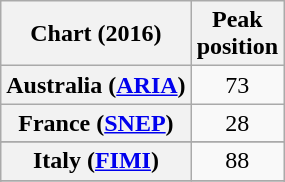<table class="wikitable sortable plainrowheaders" style="text-align:center">
<tr>
<th scope="col">Chart (2016)</th>
<th scope="col">Peak<br> position</th>
</tr>
<tr>
<th scope="row">Australia (<a href='#'>ARIA</a>)</th>
<td>73</td>
</tr>
<tr>
<th scope="row">France (<a href='#'>SNEP</a>)</th>
<td>28</td>
</tr>
<tr>
</tr>
<tr>
<th scope="row">Italy (<a href='#'>FIMI</a>)</th>
<td>88</td>
</tr>
<tr>
</tr>
<tr>
</tr>
<tr>
</tr>
</table>
